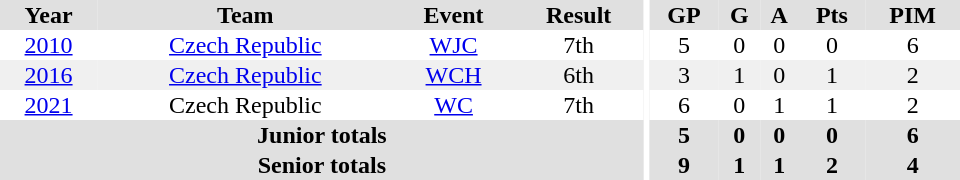<table border="0" cellpadding="1" cellspacing="0" ID="Table3" style="text-align:center; width:40em">
<tr ALIGN="center" bgcolor="#e0e0e0">
<th>Year</th>
<th>Team</th>
<th>Event</th>
<th>Result</th>
<th rowspan="99" bgcolor="#ffffff"></th>
<th>GP</th>
<th>G</th>
<th>A</th>
<th>Pts</th>
<th>PIM</th>
</tr>
<tr>
<td><a href='#'>2010</a></td>
<td><a href='#'>Czech Republic</a></td>
<td><a href='#'>WJC</a></td>
<td>7th</td>
<td>5</td>
<td>0</td>
<td>0</td>
<td>0</td>
<td>6</td>
</tr>
<tr bgcolor="#f0f0f0">
<td><a href='#'>2016</a></td>
<td><a href='#'>Czech Republic</a></td>
<td><a href='#'>WCH</a></td>
<td>6th</td>
<td>3</td>
<td>1</td>
<td>0</td>
<td>1</td>
<td>2</td>
</tr>
<tr>
<td><a href='#'>2021</a></td>
<td>Czech Republic</td>
<td><a href='#'>WC</a></td>
<td>7th</td>
<td>6</td>
<td>0</td>
<td>1</td>
<td>1</td>
<td>2</td>
</tr>
<tr bgcolor="#e0e0e0">
<th colspan=4>Junior totals</th>
<th>5</th>
<th>0</th>
<th>0</th>
<th>0</th>
<th>6</th>
</tr>
<tr bgcolor="#e0e0e0">
<th colspan=4>Senior totals</th>
<th>9</th>
<th>1</th>
<th>1</th>
<th>2</th>
<th>4</th>
</tr>
</table>
